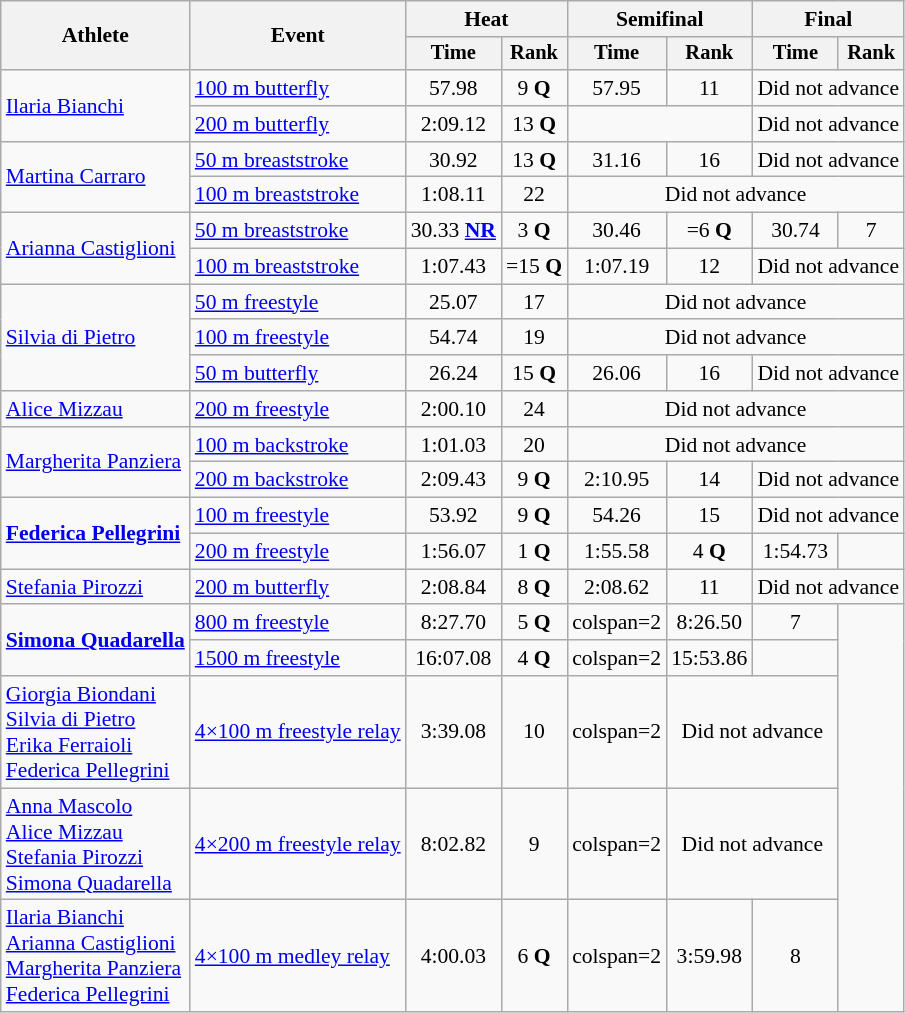<table class=wikitable style="font-size:90%">
<tr>
<th rowspan="2">Athlete</th>
<th rowspan="2">Event</th>
<th colspan="2">Heat</th>
<th colspan="2">Semifinal</th>
<th colspan="2">Final</th>
</tr>
<tr style="font-size:95%">
<th>Time</th>
<th>Rank</th>
<th>Time</th>
<th>Rank</th>
<th>Time</th>
<th>Rank</th>
</tr>
<tr align=center>
<td align=left rowspan=2><a href='#'>Ilaria Bianchi</a></td>
<td align=left><a href='#'>100 m butterfly</a></td>
<td>57.98</td>
<td>9 <strong>Q</strong></td>
<td>57.95</td>
<td>11</td>
<td colspan=2>Did not advance</td>
</tr>
<tr align=center>
<td align=left><a href='#'>200 m butterfly</a></td>
<td>2:09.12</td>
<td>13 <strong>Q</strong></td>
<td colspan=2></td>
<td colspan=2>Did not advance</td>
</tr>
<tr align=center>
<td align=left rowspan=2><a href='#'>Martina Carraro</a></td>
<td align=left><a href='#'>50 m breaststroke</a></td>
<td>30.92</td>
<td>13 <strong>Q</strong></td>
<td>31.16</td>
<td>16</td>
<td colspan="2">Did not advance</td>
</tr>
<tr align=center>
<td align=left><a href='#'>100 m breaststroke</a></td>
<td>1:08.11</td>
<td>22</td>
<td colspan=4>Did not advance</td>
</tr>
<tr align=center>
<td align=left rowspan=2><a href='#'>Arianna Castiglioni</a></td>
<td align=left><a href='#'>50 m breaststroke</a></td>
<td>30.33 <strong><a href='#'>NR</a></strong></td>
<td>3 <strong>Q</strong></td>
<td>30.46</td>
<td>=6 <strong>Q</strong></td>
<td>30.74</td>
<td>7</td>
</tr>
<tr align=center>
<td align=left><a href='#'>100 m breaststroke</a></td>
<td>1:07.43</td>
<td>=15 <strong>Q</strong></td>
<td>1:07.19</td>
<td>12</td>
<td colspan=2>Did not advance</td>
</tr>
<tr align=center>
<td align=left rowspan=3><a href='#'>Silvia di Pietro</a></td>
<td align=left><a href='#'>50 m freestyle</a></td>
<td>25.07</td>
<td>17</td>
<td colspan="4">Did not advance</td>
</tr>
<tr align=center>
<td align=left><a href='#'>100 m freestyle</a></td>
<td>54.74</td>
<td>19</td>
<td colspan=4>Did not advance</td>
</tr>
<tr align=center>
<td align=left><a href='#'>50 m butterfly</a></td>
<td>26.24</td>
<td>15 <strong>Q</strong></td>
<td>26.06</td>
<td>16</td>
<td colspan=2>Did not advance</td>
</tr>
<tr align=center>
<td align=left><a href='#'>Alice Mizzau</a></td>
<td align=left><a href='#'>200 m freestyle</a></td>
<td>2:00.10</td>
<td>24</td>
<td colspan=4>Did not advance</td>
</tr>
<tr align=center>
<td align=left rowspan=2><a href='#'>Margherita Panziera</a></td>
<td align=left><a href='#'>100 m backstroke</a></td>
<td>1:01.03</td>
<td>20</td>
<td colspan=4>Did not advance</td>
</tr>
<tr align=center>
<td align=left><a href='#'>200 m backstroke</a></td>
<td>2:09.43</td>
<td>9 <strong>Q</strong></td>
<td>2:10.95</td>
<td>14</td>
<td colspan=2>Did not advance</td>
</tr>
<tr align=center>
<td align=left rowspan=2><strong><a href='#'>Federica Pellegrini</a></strong></td>
<td align=left><a href='#'>100 m freestyle</a></td>
<td>53.92</td>
<td>9 <strong>Q</strong></td>
<td>54.26</td>
<td>15</td>
<td colspan=2>Did not advance</td>
</tr>
<tr align=center>
<td align=left><a href='#'>200 m freestyle</a></td>
<td>1:56.07</td>
<td>1 <strong>Q</strong></td>
<td>1:55.58</td>
<td>4 <strong>Q</strong></td>
<td>1:54.73</td>
<td></td>
</tr>
<tr align=center>
<td align=left><a href='#'>Stefania Pirozzi</a></td>
<td align=left><a href='#'>200 m butterfly</a></td>
<td>2:08.84</td>
<td>8 <strong>Q</strong></td>
<td>2:08.62</td>
<td>11</td>
<td colspan=2>Did not advance</td>
</tr>
<tr align=center>
<td align=left rowspan=2><strong><a href='#'>Simona Quadarella</a></strong></td>
<td align=left><a href='#'>800 m freestyle</a></td>
<td>8:27.70</td>
<td>5 <strong>Q</strong></td>
<td>colspan=2 </td>
<td>8:26.50</td>
<td>7</td>
</tr>
<tr align=center>
<td align=left><a href='#'>1500 m freestyle</a></td>
<td>16:07.08</td>
<td>4 <strong>Q</strong></td>
<td>colspan=2 </td>
<td>15:53.86</td>
<td></td>
</tr>
<tr align=center>
<td align=left><a href='#'>Giorgia Biondani</a><br><a href='#'>Silvia di Pietro</a><br><a href='#'>Erika Ferraioli</a><br><a href='#'>Federica Pellegrini</a></td>
<td align=left><a href='#'>4×100 m freestyle relay</a></td>
<td>3:39.08</td>
<td>10</td>
<td>colspan=2 </td>
<td colspan=2>Did not advance</td>
</tr>
<tr align=center>
<td align=left><a href='#'>Anna Mascolo</a><br><a href='#'>Alice Mizzau</a><br><a href='#'>Stefania Pirozzi</a><br><a href='#'>Simona Quadarella</a></td>
<td align=left><a href='#'>4×200 m freestyle relay</a></td>
<td>8:02.82</td>
<td>9</td>
<td>colspan=2 </td>
<td colspan=2>Did not advance</td>
</tr>
<tr align=center>
<td align=left><a href='#'>Ilaria Bianchi</a><br><a href='#'>Arianna Castiglioni</a><br><a href='#'>Margherita Panziera</a><br><a href='#'>Federica Pellegrini</a></td>
<td align=left><a href='#'>4×100 m medley relay</a></td>
<td>4:00.03</td>
<td>6 <strong>Q</strong></td>
<td>colspan=2 </td>
<td>3:59.98</td>
<td>8</td>
</tr>
</table>
